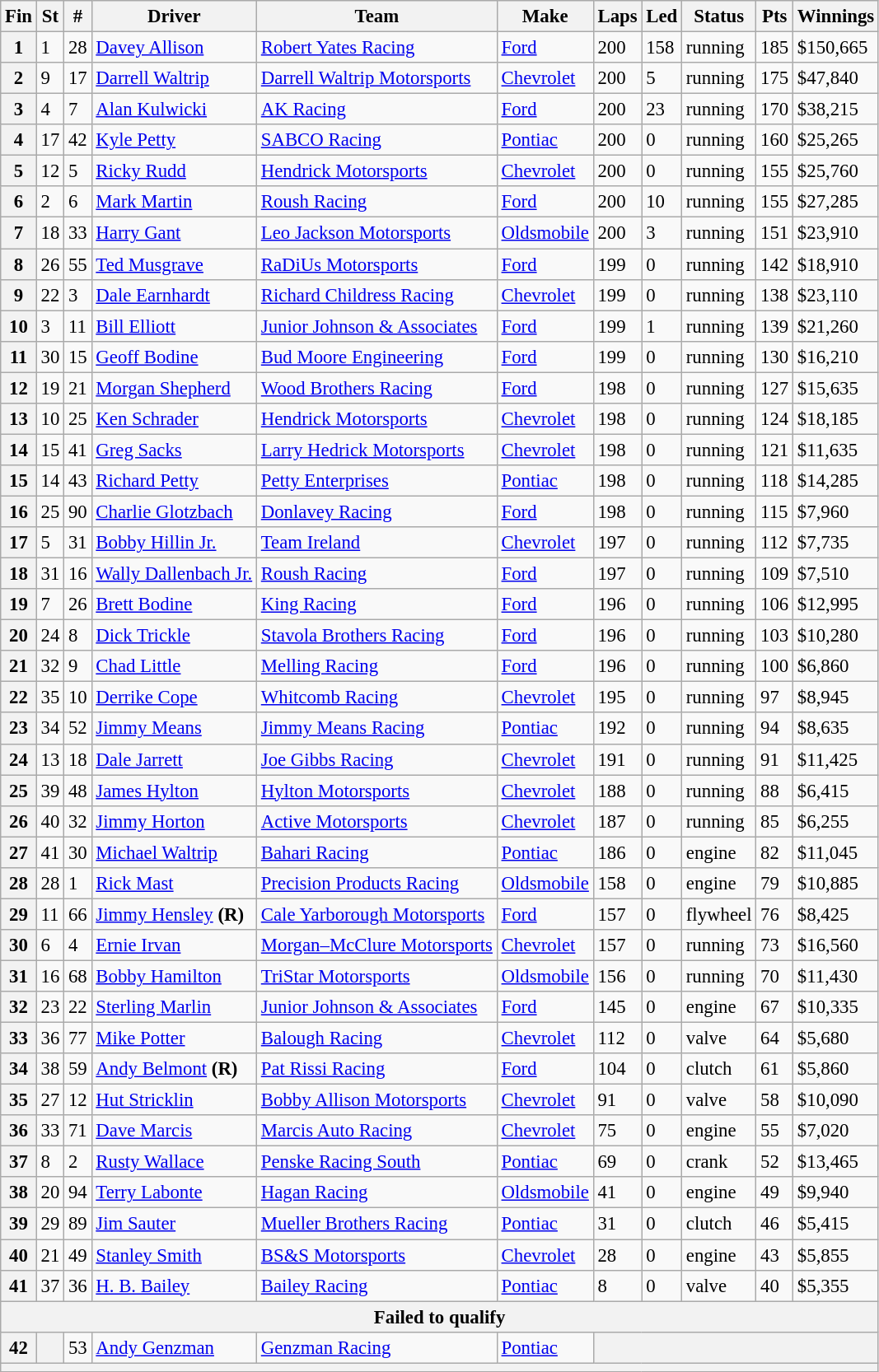<table class="wikitable" style="font-size:95%">
<tr>
<th>Fin</th>
<th>St</th>
<th>#</th>
<th>Driver</th>
<th>Team</th>
<th>Make</th>
<th>Laps</th>
<th>Led</th>
<th>Status</th>
<th>Pts</th>
<th>Winnings</th>
</tr>
<tr>
<th>1</th>
<td>1</td>
<td>28</td>
<td><a href='#'>Davey Allison</a></td>
<td><a href='#'>Robert Yates Racing</a></td>
<td><a href='#'>Ford</a></td>
<td>200</td>
<td>158</td>
<td>running</td>
<td>185</td>
<td>$150,665</td>
</tr>
<tr>
<th>2</th>
<td>9</td>
<td>17</td>
<td><a href='#'>Darrell Waltrip</a></td>
<td><a href='#'>Darrell Waltrip Motorsports</a></td>
<td><a href='#'>Chevrolet</a></td>
<td>200</td>
<td>5</td>
<td>running</td>
<td>175</td>
<td>$47,840</td>
</tr>
<tr>
<th>3</th>
<td>4</td>
<td>7</td>
<td><a href='#'>Alan Kulwicki</a></td>
<td><a href='#'>AK Racing</a></td>
<td><a href='#'>Ford</a></td>
<td>200</td>
<td>23</td>
<td>running</td>
<td>170</td>
<td>$38,215</td>
</tr>
<tr>
<th>4</th>
<td>17</td>
<td>42</td>
<td><a href='#'>Kyle Petty</a></td>
<td><a href='#'>SABCO Racing</a></td>
<td><a href='#'>Pontiac</a></td>
<td>200</td>
<td>0</td>
<td>running</td>
<td>160</td>
<td>$25,265</td>
</tr>
<tr>
<th>5</th>
<td>12</td>
<td>5</td>
<td><a href='#'>Ricky Rudd</a></td>
<td><a href='#'>Hendrick Motorsports</a></td>
<td><a href='#'>Chevrolet</a></td>
<td>200</td>
<td>0</td>
<td>running</td>
<td>155</td>
<td>$25,760</td>
</tr>
<tr>
<th>6</th>
<td>2</td>
<td>6</td>
<td><a href='#'>Mark Martin</a></td>
<td><a href='#'>Roush Racing</a></td>
<td><a href='#'>Ford</a></td>
<td>200</td>
<td>10</td>
<td>running</td>
<td>155</td>
<td>$27,285</td>
</tr>
<tr>
<th>7</th>
<td>18</td>
<td>33</td>
<td><a href='#'>Harry Gant</a></td>
<td><a href='#'>Leo Jackson Motorsports</a></td>
<td><a href='#'>Oldsmobile</a></td>
<td>200</td>
<td>3</td>
<td>running</td>
<td>151</td>
<td>$23,910</td>
</tr>
<tr>
<th>8</th>
<td>26</td>
<td>55</td>
<td><a href='#'>Ted Musgrave</a></td>
<td><a href='#'>RaDiUs Motorsports</a></td>
<td><a href='#'>Ford</a></td>
<td>199</td>
<td>0</td>
<td>running</td>
<td>142</td>
<td>$18,910</td>
</tr>
<tr>
<th>9</th>
<td>22</td>
<td>3</td>
<td><a href='#'>Dale Earnhardt</a></td>
<td><a href='#'>Richard Childress Racing</a></td>
<td><a href='#'>Chevrolet</a></td>
<td>199</td>
<td>0</td>
<td>running</td>
<td>138</td>
<td>$23,110</td>
</tr>
<tr>
<th>10</th>
<td>3</td>
<td>11</td>
<td><a href='#'>Bill Elliott</a></td>
<td><a href='#'>Junior Johnson & Associates</a></td>
<td><a href='#'>Ford</a></td>
<td>199</td>
<td>1</td>
<td>running</td>
<td>139</td>
<td>$21,260</td>
</tr>
<tr>
<th>11</th>
<td>30</td>
<td>15</td>
<td><a href='#'>Geoff Bodine</a></td>
<td><a href='#'>Bud Moore Engineering</a></td>
<td><a href='#'>Ford</a></td>
<td>199</td>
<td>0</td>
<td>running</td>
<td>130</td>
<td>$16,210</td>
</tr>
<tr>
<th>12</th>
<td>19</td>
<td>21</td>
<td><a href='#'>Morgan Shepherd</a></td>
<td><a href='#'>Wood Brothers Racing</a></td>
<td><a href='#'>Ford</a></td>
<td>198</td>
<td>0</td>
<td>running</td>
<td>127</td>
<td>$15,635</td>
</tr>
<tr>
<th>13</th>
<td>10</td>
<td>25</td>
<td><a href='#'>Ken Schrader</a></td>
<td><a href='#'>Hendrick Motorsports</a></td>
<td><a href='#'>Chevrolet</a></td>
<td>198</td>
<td>0</td>
<td>running</td>
<td>124</td>
<td>$18,185</td>
</tr>
<tr>
<th>14</th>
<td>15</td>
<td>41</td>
<td><a href='#'>Greg Sacks</a></td>
<td><a href='#'>Larry Hedrick Motorsports</a></td>
<td><a href='#'>Chevrolet</a></td>
<td>198</td>
<td>0</td>
<td>running</td>
<td>121</td>
<td>$11,635</td>
</tr>
<tr>
<th>15</th>
<td>14</td>
<td>43</td>
<td><a href='#'>Richard Petty</a></td>
<td><a href='#'>Petty Enterprises</a></td>
<td><a href='#'>Pontiac</a></td>
<td>198</td>
<td>0</td>
<td>running</td>
<td>118</td>
<td>$14,285</td>
</tr>
<tr>
<th>16</th>
<td>25</td>
<td>90</td>
<td><a href='#'>Charlie Glotzbach</a></td>
<td><a href='#'>Donlavey Racing</a></td>
<td><a href='#'>Ford</a></td>
<td>198</td>
<td>0</td>
<td>running</td>
<td>115</td>
<td>$7,960</td>
</tr>
<tr>
<th>17</th>
<td>5</td>
<td>31</td>
<td><a href='#'>Bobby Hillin Jr.</a></td>
<td><a href='#'>Team Ireland</a></td>
<td><a href='#'>Chevrolet</a></td>
<td>197</td>
<td>0</td>
<td>running</td>
<td>112</td>
<td>$7,735</td>
</tr>
<tr>
<th>18</th>
<td>31</td>
<td>16</td>
<td><a href='#'>Wally Dallenbach Jr.</a></td>
<td><a href='#'>Roush Racing</a></td>
<td><a href='#'>Ford</a></td>
<td>197</td>
<td>0</td>
<td>running</td>
<td>109</td>
<td>$7,510</td>
</tr>
<tr>
<th>19</th>
<td>7</td>
<td>26</td>
<td><a href='#'>Brett Bodine</a></td>
<td><a href='#'>King Racing</a></td>
<td><a href='#'>Ford</a></td>
<td>196</td>
<td>0</td>
<td>running</td>
<td>106</td>
<td>$12,995</td>
</tr>
<tr>
<th>20</th>
<td>24</td>
<td>8</td>
<td><a href='#'>Dick Trickle</a></td>
<td><a href='#'>Stavola Brothers Racing</a></td>
<td><a href='#'>Ford</a></td>
<td>196</td>
<td>0</td>
<td>running</td>
<td>103</td>
<td>$10,280</td>
</tr>
<tr>
<th>21</th>
<td>32</td>
<td>9</td>
<td><a href='#'>Chad Little</a></td>
<td><a href='#'>Melling Racing</a></td>
<td><a href='#'>Ford</a></td>
<td>196</td>
<td>0</td>
<td>running</td>
<td>100</td>
<td>$6,860</td>
</tr>
<tr>
<th>22</th>
<td>35</td>
<td>10</td>
<td><a href='#'>Derrike Cope</a></td>
<td><a href='#'>Whitcomb Racing</a></td>
<td><a href='#'>Chevrolet</a></td>
<td>195</td>
<td>0</td>
<td>running</td>
<td>97</td>
<td>$8,945</td>
</tr>
<tr>
<th>23</th>
<td>34</td>
<td>52</td>
<td><a href='#'>Jimmy Means</a></td>
<td><a href='#'>Jimmy Means Racing</a></td>
<td><a href='#'>Pontiac</a></td>
<td>192</td>
<td>0</td>
<td>running</td>
<td>94</td>
<td>$8,635</td>
</tr>
<tr>
<th>24</th>
<td>13</td>
<td>18</td>
<td><a href='#'>Dale Jarrett</a></td>
<td><a href='#'>Joe Gibbs Racing</a></td>
<td><a href='#'>Chevrolet</a></td>
<td>191</td>
<td>0</td>
<td>running</td>
<td>91</td>
<td>$11,425</td>
</tr>
<tr>
<th>25</th>
<td>39</td>
<td>48</td>
<td><a href='#'>James Hylton</a></td>
<td><a href='#'>Hylton Motorsports</a></td>
<td><a href='#'>Chevrolet</a></td>
<td>188</td>
<td>0</td>
<td>running</td>
<td>88</td>
<td>$6,415</td>
</tr>
<tr>
<th>26</th>
<td>40</td>
<td>32</td>
<td><a href='#'>Jimmy Horton</a></td>
<td><a href='#'>Active Motorsports</a></td>
<td><a href='#'>Chevrolet</a></td>
<td>187</td>
<td>0</td>
<td>running</td>
<td>85</td>
<td>$6,255</td>
</tr>
<tr>
<th>27</th>
<td>41</td>
<td>30</td>
<td><a href='#'>Michael Waltrip</a></td>
<td><a href='#'>Bahari Racing</a></td>
<td><a href='#'>Pontiac</a></td>
<td>186</td>
<td>0</td>
<td>engine</td>
<td>82</td>
<td>$11,045</td>
</tr>
<tr>
<th>28</th>
<td>28</td>
<td>1</td>
<td><a href='#'>Rick Mast</a></td>
<td><a href='#'>Precision Products Racing</a></td>
<td><a href='#'>Oldsmobile</a></td>
<td>158</td>
<td>0</td>
<td>engine</td>
<td>79</td>
<td>$10,885</td>
</tr>
<tr>
<th>29</th>
<td>11</td>
<td>66</td>
<td><a href='#'>Jimmy Hensley</a> <strong>(R)</strong></td>
<td><a href='#'>Cale Yarborough Motorsports</a></td>
<td><a href='#'>Ford</a></td>
<td>157</td>
<td>0</td>
<td>flywheel</td>
<td>76</td>
<td>$8,425</td>
</tr>
<tr>
<th>30</th>
<td>6</td>
<td>4</td>
<td><a href='#'>Ernie Irvan</a></td>
<td><a href='#'>Morgan–McClure Motorsports</a></td>
<td><a href='#'>Chevrolet</a></td>
<td>157</td>
<td>0</td>
<td>running</td>
<td>73</td>
<td>$16,560</td>
</tr>
<tr>
<th>31</th>
<td>16</td>
<td>68</td>
<td><a href='#'>Bobby Hamilton</a></td>
<td><a href='#'>TriStar Motorsports</a></td>
<td><a href='#'>Oldsmobile</a></td>
<td>156</td>
<td>0</td>
<td>running</td>
<td>70</td>
<td>$11,430</td>
</tr>
<tr>
<th>32</th>
<td>23</td>
<td>22</td>
<td><a href='#'>Sterling Marlin</a></td>
<td><a href='#'>Junior Johnson & Associates</a></td>
<td><a href='#'>Ford</a></td>
<td>145</td>
<td>0</td>
<td>engine</td>
<td>67</td>
<td>$10,335</td>
</tr>
<tr>
<th>33</th>
<td>36</td>
<td>77</td>
<td><a href='#'>Mike Potter</a></td>
<td><a href='#'>Balough Racing</a></td>
<td><a href='#'>Chevrolet</a></td>
<td>112</td>
<td>0</td>
<td>valve</td>
<td>64</td>
<td>$5,680</td>
</tr>
<tr>
<th>34</th>
<td>38</td>
<td>59</td>
<td><a href='#'>Andy Belmont</a> <strong>(R)</strong></td>
<td><a href='#'>Pat Rissi Racing</a></td>
<td><a href='#'>Ford</a></td>
<td>104</td>
<td>0</td>
<td>clutch</td>
<td>61</td>
<td>$5,860</td>
</tr>
<tr>
<th>35</th>
<td>27</td>
<td>12</td>
<td><a href='#'>Hut Stricklin</a></td>
<td><a href='#'>Bobby Allison Motorsports</a></td>
<td><a href='#'>Chevrolet</a></td>
<td>91</td>
<td>0</td>
<td>valve</td>
<td>58</td>
<td>$10,090</td>
</tr>
<tr>
<th>36</th>
<td>33</td>
<td>71</td>
<td><a href='#'>Dave Marcis</a></td>
<td><a href='#'>Marcis Auto Racing</a></td>
<td><a href='#'>Chevrolet</a></td>
<td>75</td>
<td>0</td>
<td>engine</td>
<td>55</td>
<td>$7,020</td>
</tr>
<tr>
<th>37</th>
<td>8</td>
<td>2</td>
<td><a href='#'>Rusty Wallace</a></td>
<td><a href='#'>Penske Racing South</a></td>
<td><a href='#'>Pontiac</a></td>
<td>69</td>
<td>0</td>
<td>crank</td>
<td>52</td>
<td>$13,465</td>
</tr>
<tr>
<th>38</th>
<td>20</td>
<td>94</td>
<td><a href='#'>Terry Labonte</a></td>
<td><a href='#'>Hagan Racing</a></td>
<td><a href='#'>Oldsmobile</a></td>
<td>41</td>
<td>0</td>
<td>engine</td>
<td>49</td>
<td>$9,940</td>
</tr>
<tr>
<th>39</th>
<td>29</td>
<td>89</td>
<td><a href='#'>Jim Sauter</a></td>
<td><a href='#'>Mueller Brothers Racing</a></td>
<td><a href='#'>Pontiac</a></td>
<td>31</td>
<td>0</td>
<td>clutch</td>
<td>46</td>
<td>$5,415</td>
</tr>
<tr>
<th>40</th>
<td>21</td>
<td>49</td>
<td><a href='#'>Stanley Smith</a></td>
<td><a href='#'>BS&S Motorsports</a></td>
<td><a href='#'>Chevrolet</a></td>
<td>28</td>
<td>0</td>
<td>engine</td>
<td>43</td>
<td>$5,855</td>
</tr>
<tr>
<th>41</th>
<td>37</td>
<td>36</td>
<td><a href='#'>H. B. Bailey</a></td>
<td><a href='#'>Bailey Racing</a></td>
<td><a href='#'>Pontiac</a></td>
<td>8</td>
<td>0</td>
<td>valve</td>
<td>40</td>
<td>$5,355</td>
</tr>
<tr>
<th colspan="11">Failed to qualify</th>
</tr>
<tr>
<th>42</th>
<th></th>
<td>53</td>
<td><a href='#'>Andy Genzman</a></td>
<td><a href='#'>Genzman Racing</a></td>
<td><a href='#'>Pontiac</a></td>
<th colspan="5"></th>
</tr>
<tr>
<th colspan="11"></th>
</tr>
</table>
